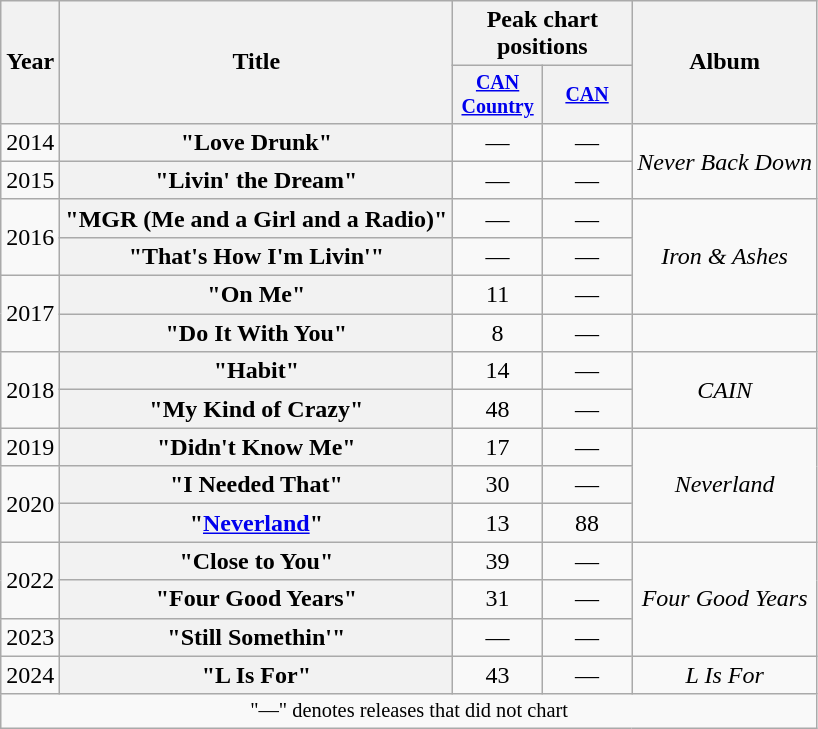<table class="wikitable plainrowheaders" style="text-align:center;">
<tr>
<th scope="col" rowspan="2">Year</th>
<th scope="col" rowspan="2">Title</th>
<th scope="col" colspan="2">Peak chart positions</th>
<th scope="col" rowspan="2">Album</th>
</tr>
<tr style="font-size:smaller;">
<th style="width:4em;"><a href='#'>CAN Country</a><br></th>
<th style="width:4em;"><a href='#'>CAN</a><br></th>
</tr>
<tr>
<td>2014</td>
<th scope="row">"Love Drunk"</th>
<td>—</td>
<td>—</td>
<td rowspan="2"><em>Never Back Down</em></td>
</tr>
<tr>
<td>2015</td>
<th scope="row">"Livin' the Dream"</th>
<td>—</td>
<td>—</td>
</tr>
<tr>
<td rowspan="2">2016</td>
<th scope="row">"MGR (Me and a Girl and a Radio)"</th>
<td>—</td>
<td>—</td>
<td rowspan="3"><em>Iron & Ashes</em></td>
</tr>
<tr>
<th scope="row">"That's How I'm Livin'"</th>
<td>—</td>
<td>—</td>
</tr>
<tr>
<td rowspan="2">2017</td>
<th scope="row">"On Me"</th>
<td>11</td>
<td>—</td>
</tr>
<tr>
<th scope="row">"Do It With You"</th>
<td>8</td>
<td>—</td>
<td></td>
</tr>
<tr>
<td rowspan="2">2018</td>
<th scope="row">"Habit"</th>
<td>14</td>
<td>—</td>
<td rowspan="2"><em>CAIN</em></td>
</tr>
<tr>
<th scope="row">"My Kind of Crazy"</th>
<td>48</td>
<td>—</td>
</tr>
<tr>
<td>2019</td>
<th scope="row">"Didn't Know Me"</th>
<td>17</td>
<td>—</td>
<td rowspan="3"><em>Neverland</em></td>
</tr>
<tr>
<td rowspan="2">2020</td>
<th scope="row">"I Needed That"</th>
<td>30</td>
<td>—</td>
</tr>
<tr>
<th scope="row">"<a href='#'>Neverland</a>"</th>
<td>13</td>
<td>88</td>
</tr>
<tr>
<td rowspan="2">2022</td>
<th scope="row">"Close to You"</th>
<td>39</td>
<td>—</td>
<td rowspan="3"><em>Four Good Years</em></td>
</tr>
<tr>
<th scope="row">"Four Good Years"</th>
<td>31</td>
<td>—</td>
</tr>
<tr>
<td>2023</td>
<th scope="row">"Still Somethin'"</th>
<td>—</td>
<td>—</td>
</tr>
<tr>
<td>2024</td>
<th scope="row">"L Is For"</th>
<td>43</td>
<td>—</td>
<td><em>L Is For</em></td>
</tr>
<tr>
<td colspan="6" style="font-size:85%">"—" denotes releases that did not chart</td>
</tr>
</table>
